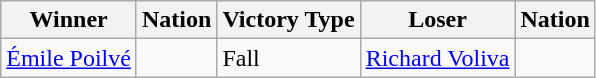<table class="wikitable sortable" style="text-align:left;">
<tr>
<th>Winner</th>
<th>Nation</th>
<th>Victory Type</th>
<th>Loser</th>
<th>Nation</th>
</tr>
<tr>
<td><a href='#'>Émile Poilvé</a></td>
<td></td>
<td>Fall</td>
<td><a href='#'>Richard Voliva</a></td>
<td></td>
</tr>
</table>
